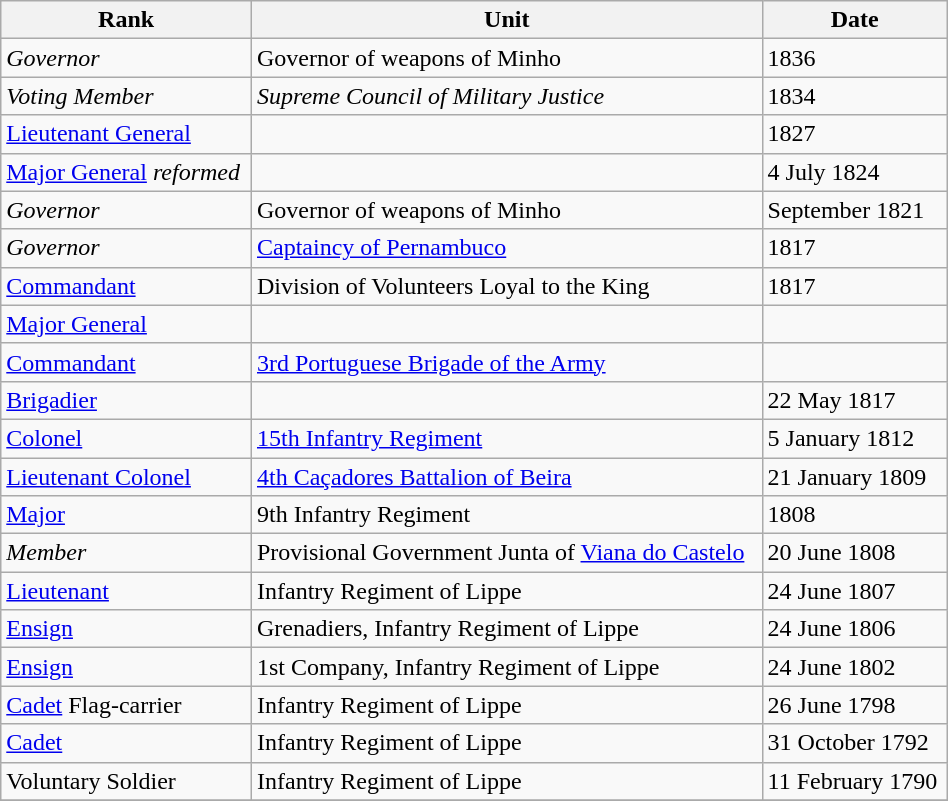<table class="wikitable sortable" width=50% |>
<tr>
<th>Rank</th>
<th>Unit</th>
<th>Date</th>
</tr>
<tr>
<td><em>Governor</em></td>
<td>Governor of weapons of Minho</td>
<td>1836</td>
</tr>
<tr>
<td><em>Voting Member</em></td>
<td><em>Supreme Council of Military Justice</em></td>
<td>1834</td>
</tr>
<tr>
<td><a href='#'>Lieutenant General</a></td>
<td></td>
<td>1827</td>
</tr>
<tr>
<td><a href='#'>Major General</a> <em>reformed</em></td>
<td></td>
<td>4 July 1824</td>
</tr>
<tr>
<td><em>Governor</em></td>
<td>Governor of weapons of Minho</td>
<td>September 1821</td>
</tr>
<tr>
<td><em>Governor</em></td>
<td><a href='#'>Captaincy of Pernambuco</a></td>
<td>1817</td>
</tr>
<tr>
<td><a href='#'>Commandant</a></td>
<td>Division of Volunteers Loyal to the King</td>
<td>1817</td>
</tr>
<tr>
<td><a href='#'>Major General</a></td>
<td></td>
<td></td>
</tr>
<tr>
<td><a href='#'>Commandant</a></td>
<td><a href='#'>3rd Portuguese Brigade of the Army</a></td>
<td></td>
</tr>
<tr>
<td><a href='#'>Brigadier</a></td>
<td></td>
<td>22 May 1817</td>
</tr>
<tr>
<td><a href='#'>Colonel</a></td>
<td><a href='#'>15th Infantry Regiment</a></td>
<td>5 January 1812</td>
</tr>
<tr>
<td><a href='#'>Lieutenant Colonel</a></td>
<td><a href='#'>4th Caçadores Battalion of Beira</a></td>
<td>21 January 1809</td>
</tr>
<tr>
<td><a href='#'>Major</a></td>
<td>9th Infantry Regiment</td>
<td>1808</td>
</tr>
<tr>
<td><em>Member</em></td>
<td>Provisional Government Junta of <a href='#'>Viana do Castelo</a></td>
<td>20 June 1808</td>
</tr>
<tr>
<td><a href='#'>Lieutenant</a></td>
<td>Infantry Regiment of Lippe</td>
<td>24 June 1807</td>
</tr>
<tr>
<td><a href='#'>Ensign</a></td>
<td>Grenadiers, Infantry Regiment of Lippe</td>
<td>24 June 1806</td>
</tr>
<tr>
<td><a href='#'>Ensign</a></td>
<td>1st Company, Infantry Regiment of Lippe</td>
<td>24 June 1802</td>
</tr>
<tr>
<td><a href='#'>Cadet</a> Flag-carrier</td>
<td>Infantry Regiment of Lippe</td>
<td>26 June 1798</td>
</tr>
<tr>
<td><a href='#'>Cadet</a></td>
<td>Infantry Regiment of Lippe</td>
<td>31 October 1792</td>
</tr>
<tr>
<td>Voluntary Soldier</td>
<td>Infantry Regiment of Lippe</td>
<td>11 February 1790</td>
</tr>
<tr>
</tr>
</table>
